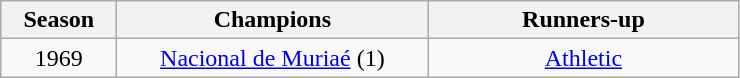<table class="wikitable" style="text-align:center; margin-left:1em;">
<tr>
<th style="width:70px">Season</th>
<th style="width:200px">Champions</th>
<th style="width:200px">Runners-up</th>
</tr>
<tr>
<td>1969</td>
<td><a href='#'>Nacional de Muriaé</a> (1)</td>
<td><a href='#'>Athletic</a></td>
</tr>
</table>
